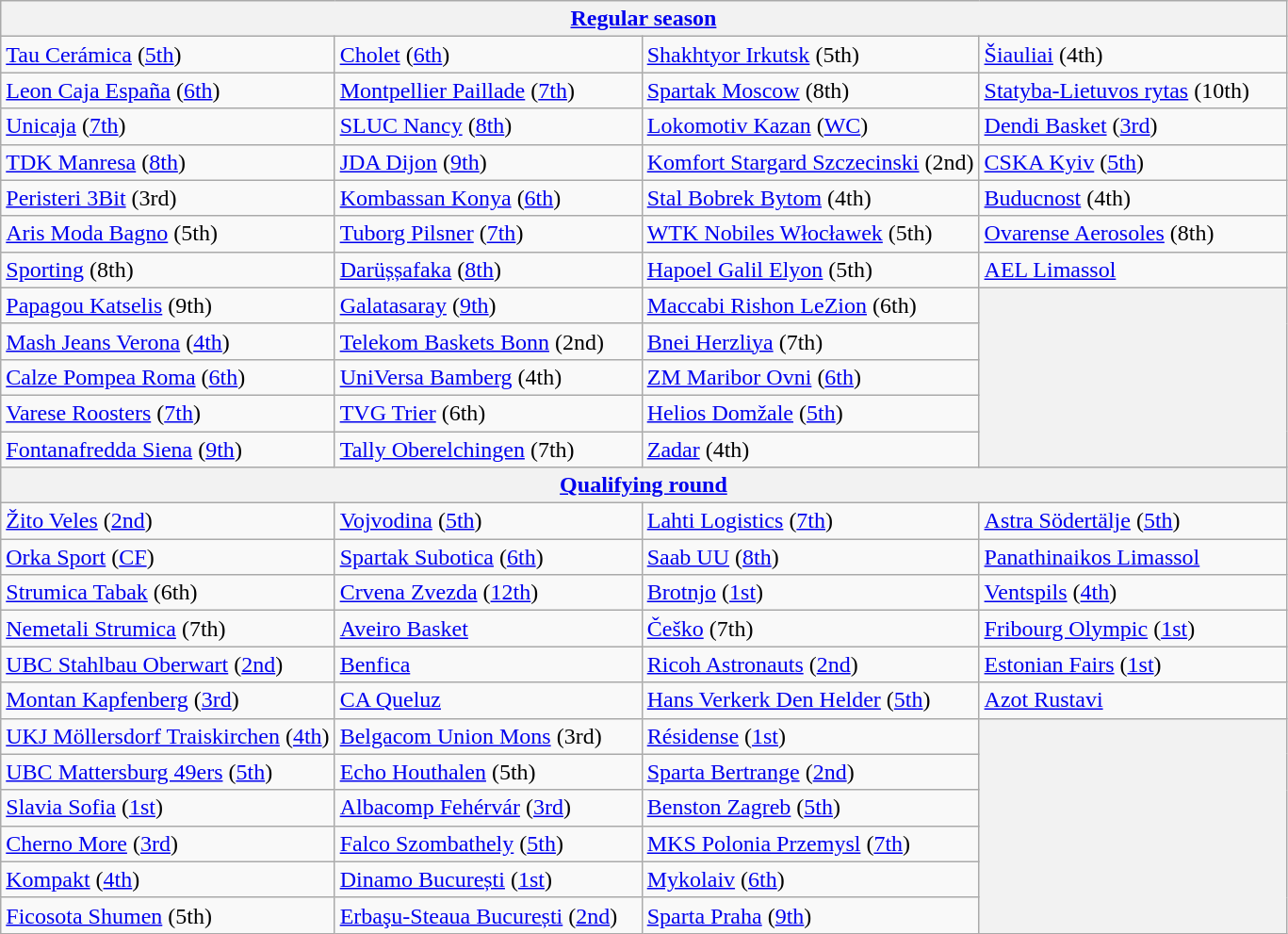<table class="wikitable" style="white-space: nowrap;">
<tr>
<th colspan=4><a href='#'>Regular season</a></th>
</tr>
<tr>
<td width=210> <a href='#'>Tau Cerámica</a> (<a href='#'>5th</a>)</td>
<td width=210> <a href='#'>Cholet</a> (<a href='#'>6th</a>)</td>
<td width=210> <a href='#'>Shakhtyor Irkutsk</a> (5th)</td>
<td width=210> <a href='#'>Šiauliai</a> (4th)</td>
</tr>
<tr>
<td width=210> <a href='#'>Leon Caja España</a> (<a href='#'>6th</a>)</td>
<td width=210> <a href='#'>Montpellier Paillade</a> (<a href='#'>7th</a>)</td>
<td width=210> <a href='#'>Spartak Moscow</a> (8th)</td>
<td width=210> <a href='#'>Statyba-Lietuvos rytas</a> (10th)</td>
</tr>
<tr>
<td width=210> <a href='#'>Unicaja</a> (<a href='#'>7th</a>)</td>
<td width=210> <a href='#'>SLUC Nancy</a> (<a href='#'>8th</a>)</td>
<td width=210> <a href='#'>Lokomotiv Kazan</a> (<a href='#'>WC</a>)</td>
<td width=210> <a href='#'>Dendi Basket</a> (<a href='#'>3rd</a>)</td>
</tr>
<tr>
<td width=210> <a href='#'>TDK Manresa</a> (<a href='#'>8th</a>)</td>
<td width=210> <a href='#'>JDA Dijon</a> (<a href='#'>9th</a>)</td>
<td width=210> <a href='#'>Komfort Stargard Szczecinski</a> (2nd)</td>
<td width=210> <a href='#'>CSKA Kyiv</a> (<a href='#'>5th</a>)</td>
</tr>
<tr>
<td width=210> <a href='#'>Peristeri 3Bit</a> (3rd)</td>
<td width=210> <a href='#'>Kombassan Konya</a> (<a href='#'>6th</a>)</td>
<td width=210> <a href='#'>Stal Bobrek Bytom</a> (4th)</td>
<td width=210> <a href='#'>Buducnost</a> (4th)</td>
</tr>
<tr>
<td width=210> <a href='#'>Aris Moda Bagno</a> (5th)</td>
<td width=210> <a href='#'>Tuborg Pilsner</a> (<a href='#'>7th</a>)</td>
<td width=210> <a href='#'>WTK Nobiles Włocławek</a> (5th)</td>
<td width=210> <a href='#'>Ovarense Aerosoles</a> (8th)</td>
</tr>
<tr>
<td width=210> <a href='#'>Sporting</a> (8th)</td>
<td width=210> <a href='#'>Darüșșafaka</a> (<a href='#'>8th</a>)</td>
<td width=210> <a href='#'>Hapoel Galil Elyon</a> (5th)</td>
<td width=210> <a href='#'>AEL Limassol</a></td>
</tr>
<tr>
<td width=210> <a href='#'>Papagou Katselis</a> (9th)</td>
<td width=210> <a href='#'>Galatasaray</a> (<a href='#'>9th</a>)</td>
<td width=210> <a href='#'>Maccabi Rishon LeZion</a> (6th)</td>
<th rowspan=5></th>
</tr>
<tr>
<td width=210> <a href='#'>Mash Jeans Verona</a> (<a href='#'>4th</a>)</td>
<td width=210> <a href='#'>Telekom Baskets Bonn</a> (2nd)</td>
<td width=210> <a href='#'>Bnei Herzliya</a> (7th)</td>
</tr>
<tr>
<td width=210> <a href='#'>Calze Pompea Roma</a> (<a href='#'>6th</a>)</td>
<td width=210> <a href='#'>UniVersa Bamberg</a> (4th)</td>
<td width=210> <a href='#'>ZM Maribor Ovni</a> (<a href='#'>6th</a>)</td>
</tr>
<tr>
<td width=210> <a href='#'>Varese Roosters</a> (<a href='#'>7th</a>)</td>
<td width=210> <a href='#'>TVG Trier</a> (6th)</td>
<td width=210> <a href='#'>Helios Domžale</a> (<a href='#'>5th</a>)</td>
</tr>
<tr>
<td width=210> <a href='#'>Fontanafredda Siena</a> (<a href='#'>9th</a>)</td>
<td width=210> <a href='#'>Tally Oberelchingen</a> (7th)</td>
<td width=210> <a href='#'>Zadar</a> (4th)</td>
</tr>
<tr>
<th colspan=4><a href='#'>Qualifying round</a></th>
</tr>
<tr>
<td width=210> <a href='#'>Žito Veles</a> (<a href='#'>2nd</a>)</td>
<td width=210> <a href='#'>Vojvodina</a> (<a href='#'>5th</a>)</td>
<td width=210> <a href='#'>Lahti Logistics</a> (<a href='#'>7th</a>)</td>
<td width=210> <a href='#'>Astra Södertälje</a> (<a href='#'>5th</a>)</td>
</tr>
<tr>
<td width=210> <a href='#'>Orka Sport</a> (<a href='#'>CF</a>)</td>
<td width=210> <a href='#'>Spartak Subotica</a> (<a href='#'>6th</a>)</td>
<td width=210> <a href='#'>Saab UU</a> (<a href='#'>8th</a>)</td>
<td width=210> <a href='#'>Panathinaikos Limassol</a></td>
</tr>
<tr>
<td width=210> <a href='#'>Strumica Tabak</a> (6th)</td>
<td width=210> <a href='#'>Crvena Zvezda</a> (<a href='#'>12th</a>)</td>
<td width=210> <a href='#'>Brotnjo</a> (<a href='#'>1st</a>)</td>
<td width=210> <a href='#'>Ventspils</a> (<a href='#'>4th</a>)</td>
</tr>
<tr>
<td width=210> <a href='#'>Nemetali Strumica</a> (7th)</td>
<td width=210> <a href='#'>Aveiro Basket</a></td>
<td width=210> <a href='#'>Češko</a> (7th)</td>
<td width=210> <a href='#'>Fribourg Olympic</a> (<a href='#'>1st</a>)</td>
</tr>
<tr>
<td width=210> <a href='#'>UBC Stahlbau Oberwart</a> (<a href='#'>2nd</a>)</td>
<td width=210> <a href='#'>Benfica</a></td>
<td width=210> <a href='#'>Ricoh Astronauts</a> (<a href='#'>2nd</a>)</td>
<td width=210> <a href='#'>Estonian Fairs</a> (<a href='#'>1st</a>)</td>
</tr>
<tr>
<td width=210> <a href='#'>Montan Kapfenberg</a> (<a href='#'>3rd</a>)</td>
<td width=210> <a href='#'>CA Queluz</a></td>
<td width=210> <a href='#'>Hans Verkerk Den Helder</a> (<a href='#'>5th</a>)</td>
<td width=210> <a href='#'>Azot Rustavi</a></td>
</tr>
<tr>
<td width=210> <a href='#'>UKJ Möllersdorf Traiskirchen</a> (<a href='#'>4th</a>)</td>
<td width=210> <a href='#'>Belgacom Union Mons</a> (3rd)</td>
<td width=210> <a href='#'>Résidense</a> (<a href='#'>1st</a>)</td>
<th rowspan=6></th>
</tr>
<tr>
<td width=210> <a href='#'>UBC Mattersburg 49ers</a> (<a href='#'>5th</a>)</td>
<td width=210> <a href='#'>Echo Houthalen</a> (5th)</td>
<td width=210> <a href='#'>Sparta Bertrange</a> (<a href='#'>2nd</a>)</td>
</tr>
<tr>
<td width=210> <a href='#'>Slavia Sofia</a> (<a href='#'>1st</a>)</td>
<td width=210> <a href='#'>Albacomp Fehérvár</a> (<a href='#'>3rd</a>)</td>
<td width=210> <a href='#'>Benston Zagreb</a> (<a href='#'>5th</a>)</td>
</tr>
<tr>
<td width=210> <a href='#'>Cherno More</a> (<a href='#'>3rd</a>)</td>
<td width=210> <a href='#'>Falco Szombathely</a> (<a href='#'>5th</a>)</td>
<td width=210> <a href='#'>MKS Polonia Przemysl</a> (<a href='#'>7th</a>)</td>
</tr>
<tr>
<td width=210> <a href='#'>Kompakt</a> (<a href='#'>4th</a>)</td>
<td width=210> <a href='#'>Dinamo București</a> (<a href='#'>1st</a>)</td>
<td width=210> <a href='#'>Mykolaiv</a> (<a href='#'>6th</a>)</td>
</tr>
<tr>
<td width=210> <a href='#'>Ficosota Shumen</a> (5th)</td>
<td width=210> <a href='#'>Erbaşu-Steaua București</a> (<a href='#'>2nd</a>)</td>
<td width=210> <a href='#'>Sparta Praha</a> (<a href='#'>9th</a>)</td>
</tr>
</table>
